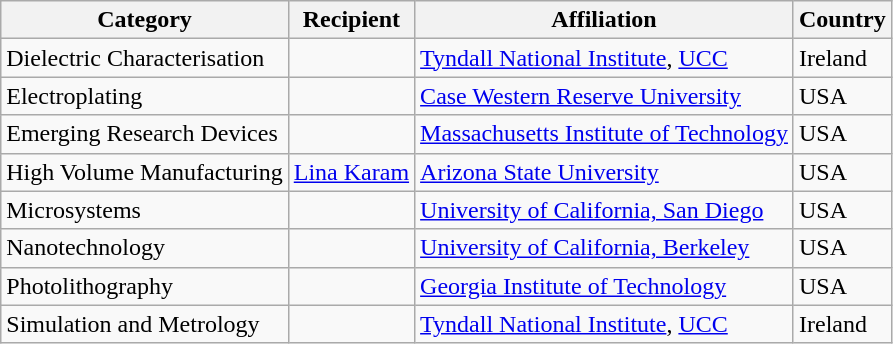<table class="wikitable">
<tr>
<th>Category</th>
<th>Recipient</th>
<th>Affiliation</th>
<th>Country</th>
</tr>
<tr>
<td>Dielectric Characterisation</td>
<td></td>
<td><a href='#'>Tyndall National Institute</a>, <a href='#'>UCC</a></td>
<td>Ireland</td>
</tr>
<tr>
<td>Electroplating</td>
<td></td>
<td><a href='#'>Case Western Reserve University</a></td>
<td>USA</td>
</tr>
<tr>
<td>Emerging Research Devices</td>
<td></td>
<td><a href='#'>Massachusetts Institute of Technology</a></td>
<td>USA</td>
</tr>
<tr>
<td>High Volume Manufacturing</td>
<td><a href='#'>Lina Karam</a></td>
<td><a href='#'>Arizona State University</a></td>
<td>USA</td>
</tr>
<tr>
<td>Microsystems</td>
<td></td>
<td><a href='#'>University of California, San Diego</a></td>
<td>USA</td>
</tr>
<tr>
<td>Nanotechnology</td>
<td></td>
<td><a href='#'>University of California, Berkeley</a></td>
<td>USA</td>
</tr>
<tr>
<td>Photolithography</td>
<td></td>
<td><a href='#'>Georgia Institute of Technology</a></td>
<td>USA</td>
</tr>
<tr>
<td>Simulation and Metrology</td>
<td></td>
<td><a href='#'>Tyndall National Institute</a>, <a href='#'>UCC</a></td>
<td>Ireland</td>
</tr>
</table>
